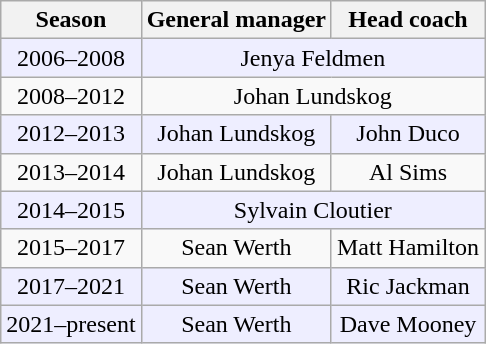<table class="wikitable" style="text-align:center">
<tr>
<th>Season</th>
<th>General manager</th>
<th>Head coach</th>
</tr>
<tr bgcolor="#eeeeff">
<td>2006–2008</td>
<td colspan=2>Jenya Feldmen</td>
</tr>
<tr>
<td>2008–2012</td>
<td colspan=2>Johan Lundskog</td>
</tr>
<tr bgcolor="#eeeeff">
<td>2012–2013</td>
<td>Johan Lundskog</td>
<td>John Duco</td>
</tr>
<tr>
<td>2013–2014</td>
<td>Johan Lundskog</td>
<td>Al Sims</td>
</tr>
<tr bgcolor="#eeeeff">
<td>2014–2015</td>
<td colspan=2>Sylvain Cloutier</td>
</tr>
<tr>
<td>2015–2017</td>
<td>Sean Werth</td>
<td>Matt Hamilton</td>
</tr>
<tr bgcolor="#eeeeff">
<td>2017–2021</td>
<td>Sean Werth</td>
<td>Ric Jackman</td>
</tr>
<tr bgcolor="#eeeeff">
<td>2021–present</td>
<td>Sean Werth</td>
<td>Dave Mooney</td>
</tr>
</table>
